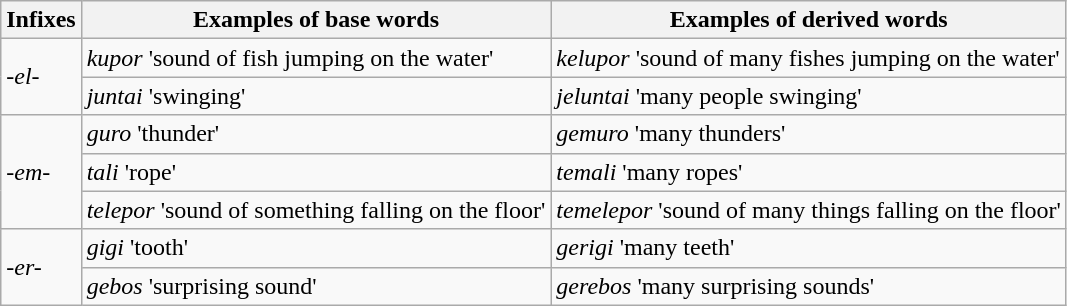<table class="wikitable">
<tr>
<th>Infixes</th>
<th>Examples of base words</th>
<th>Examples of derived words</th>
</tr>
<tr>
<td rowspan="2"><em>-el-</em></td>
<td><em>kupor</em> 'sound of fish jumping on the water'</td>
<td><em>kelupor</em> 'sound of many fishes jumping on the water'</td>
</tr>
<tr>
<td><em>juntai</em> 'swinging'</td>
<td><em>jeluntai</em> 'many people swinging'</td>
</tr>
<tr>
<td rowspan="3"><em>-em-</em></td>
<td><em>guro</em> 'thunder'</td>
<td><em>gemuro</em> 'many thunders'</td>
</tr>
<tr>
<td><em>tali</em> 'rope'</td>
<td><em>temali</em> 'many ropes'</td>
</tr>
<tr>
<td><em>telepor</em> 'sound of something falling on the floor'</td>
<td><em>temelepor</em> 'sound of many things falling on the floor'</td>
</tr>
<tr>
<td rowspan="2"><em>-er-</em></td>
<td><em>gigi</em> 'tooth'</td>
<td><em>gerigi</em> 'many teeth'</td>
</tr>
<tr>
<td><em>gebos</em> 'surprising sound'</td>
<td><em>gerebos</em> 'many surprising sounds'</td>
</tr>
</table>
